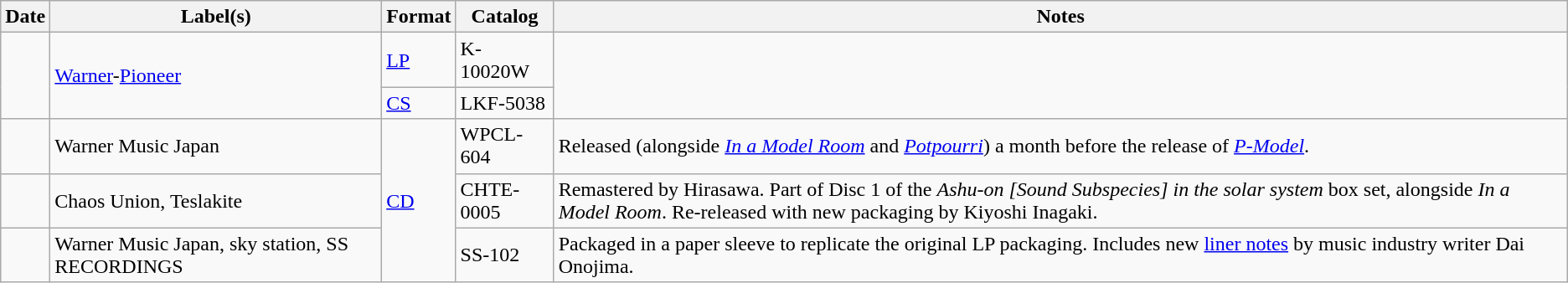<table class="wikitable">
<tr>
<th>Date</th>
<th>Label(s)</th>
<th>Format</th>
<th>Catalog</th>
<th>Notes</th>
</tr>
<tr>
<td rowspan=2></td>
<td rowspan=2><a href='#'>Warner</a>-<a href='#'>Pioneer</a></td>
<td><a href='#'>LP</a></td>
<td>K-10020W</td>
<td rowspan=2></td>
</tr>
<tr>
<td><a href='#'>CS</a></td>
<td>LKF-5038</td>
</tr>
<tr>
<td></td>
<td>Warner Music Japan</td>
<td rowspan=3><a href='#'>CD</a></td>
<td>WPCL-604</td>
<td>Released (alongside <em><a href='#'>In a Model Room</a></em> and <em><a href='#'>Potpourri</a></em>) a month before the release of <em><a href='#'>P-Model</a></em>.</td>
</tr>
<tr>
<td><br></td>
<td>Chaos Union, Teslakite</td>
<td>CHTE-0005</td>
<td>Remastered by Hirasawa. Part of Disc 1 of the <em>Ashu-on [Sound Subspecies] in the solar system</em> box set, alongside <em>In a Model Room</em>. Re-released with new packaging by Kiyoshi Inagaki.</td>
</tr>
<tr>
<td></td>
<td>Warner Music Japan, sky station, SS RECORDINGS</td>
<td>SS-102</td>
<td>Packaged in a paper sleeve to replicate the original LP packaging. Includes new <a href='#'>liner notes</a> by music industry writer Dai Onojima.</td>
</tr>
</table>
